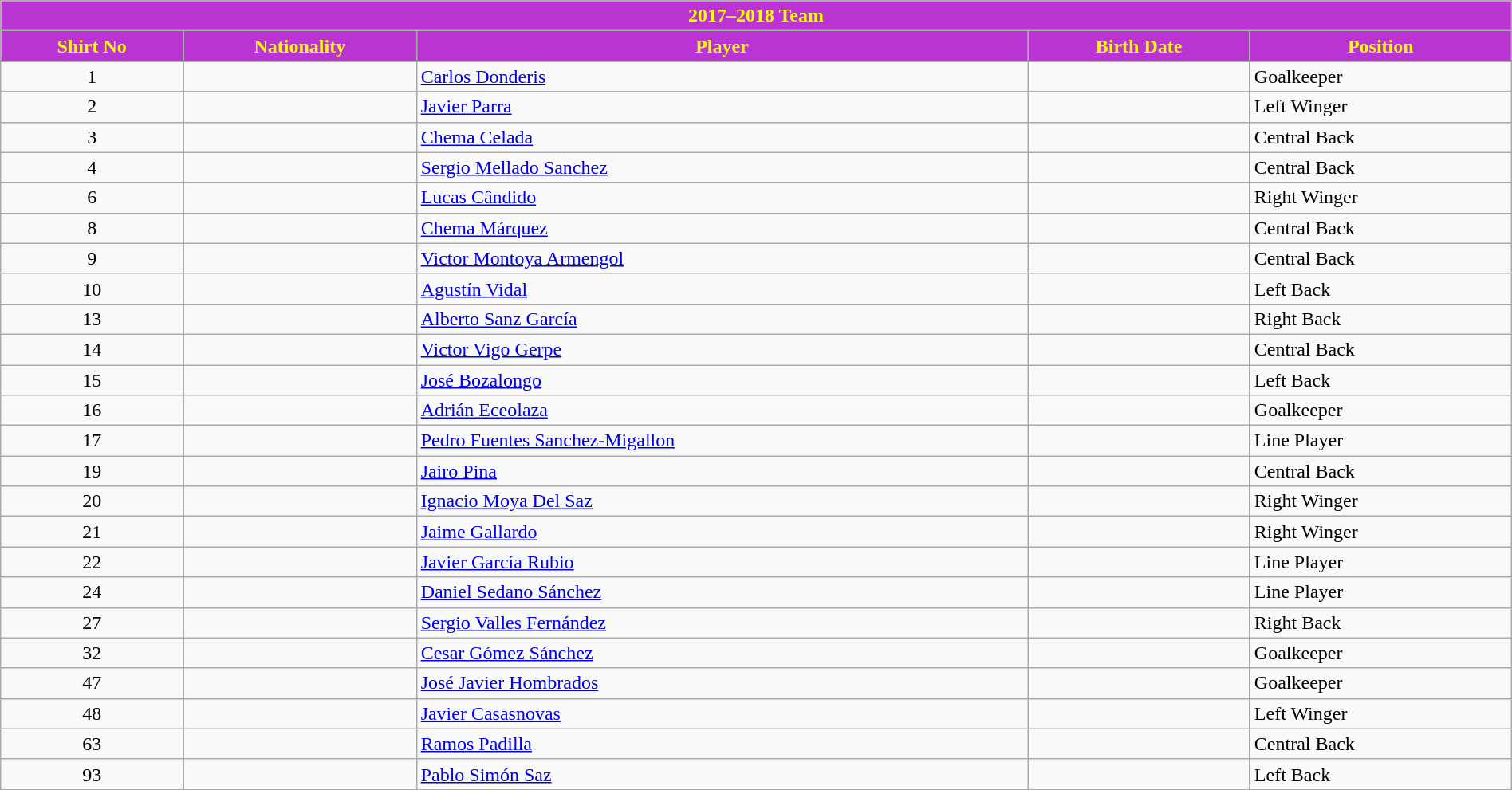<table class="wikitable collapsible collapsed" style="width:100%;">
<tr>
<th colspan=5 style="background-color:#BA33D3;color:#FFFF00;text-align:center;"> <strong>2017–2018 Team</strong></th>
</tr>
<tr>
<th style="color:#FFFF00; background:#BA33D3">Shirt No</th>
<th style="color:#FFFF00; background:#BA33D3">Nationality</th>
<th style="color:#FFFF00; background:#BA33D3">Player</th>
<th style="color:#FFFF00; background:#BA33D3">Birth Date</th>
<th style="color:#FFFF00; background:#BA33D3">Position</th>
</tr>
<tr>
<td align=center>1</td>
<td></td>
<td><a href='#'>Carlos Donderis</a></td>
<td></td>
<td>Goalkeeper</td>
</tr>
<tr>
<td align=center>2</td>
<td></td>
<td><a href='#'>Javier Parra</a></td>
<td></td>
<td>Left Winger</td>
</tr>
<tr>
<td align=center>3</td>
<td></td>
<td><a href='#'>Chema Celada</a></td>
<td></td>
<td>Central Back</td>
</tr>
<tr>
<td align=center>4</td>
<td></td>
<td><a href='#'>Sergio Mellado Sanchez</a></td>
<td></td>
<td>Central Back</td>
</tr>
<tr>
<td align=center>6</td>
<td></td>
<td><a href='#'>Lucas Cândido</a></td>
<td></td>
<td>Right Winger</td>
</tr>
<tr>
<td align=center>8</td>
<td></td>
<td><a href='#'>Chema Márquez</a></td>
<td></td>
<td>Central Back</td>
</tr>
<tr>
<td align=center>9</td>
<td></td>
<td><a href='#'>Victor Montoya Armengol</a></td>
<td></td>
<td>Central Back</td>
</tr>
<tr>
<td align=center>10</td>
<td></td>
<td><a href='#'>Agustín Vidal</a></td>
<td></td>
<td>Left Back</td>
</tr>
<tr>
<td align=center>13</td>
<td></td>
<td><a href='#'>Alberto Sanz García</a></td>
<td></td>
<td>Right Back</td>
</tr>
<tr>
<td align=center>14</td>
<td></td>
<td><a href='#'>Victor Vigo Gerpe</a></td>
<td></td>
<td>Central Back</td>
</tr>
<tr>
<td align=center>15</td>
<td></td>
<td><a href='#'>José Bozalongo</a></td>
<td></td>
<td>Left Back</td>
</tr>
<tr>
<td align=center>16</td>
<td></td>
<td><a href='#'>Adrián Eceolaza</a></td>
<td></td>
<td>Goalkeeper</td>
</tr>
<tr>
<td align=center>17</td>
<td></td>
<td><a href='#'>Pedro Fuentes Sanchez-Migallon</a></td>
<td></td>
<td>Line Player</td>
</tr>
<tr>
<td align=center>19</td>
<td></td>
<td><a href='#'>Jairo Pina</a></td>
<td></td>
<td>Central Back</td>
</tr>
<tr>
<td align=center>20</td>
<td></td>
<td><a href='#'>Ignacio Moya Del Saz</a></td>
<td></td>
<td>Right Winger</td>
</tr>
<tr>
<td align=center>21</td>
<td></td>
<td><a href='#'>Jaime Gallardo</a></td>
<td></td>
<td>Right Winger</td>
</tr>
<tr>
<td align=center>22</td>
<td></td>
<td><a href='#'>Javier García Rubio</a></td>
<td></td>
<td>Line Player</td>
</tr>
<tr>
<td align=center>24</td>
<td></td>
<td><a href='#'>Daniel Sedano Sánchez</a></td>
<td></td>
<td>Line Player</td>
</tr>
<tr>
<td align=center>27</td>
<td></td>
<td><a href='#'>Sergio Valles Fernández</a></td>
<td></td>
<td>Right Back</td>
</tr>
<tr>
<td align=center>32</td>
<td></td>
<td><a href='#'>Cesar Gómez Sánchez</a></td>
<td></td>
<td>Goalkeeper</td>
</tr>
<tr>
<td align=center>47</td>
<td></td>
<td><a href='#'>José Javier Hombrados</a></td>
<td></td>
<td>Goalkeeper</td>
</tr>
<tr>
<td align=center>48</td>
<td></td>
<td><a href='#'>Javier Casasnovas</a></td>
<td></td>
<td>Left Winger</td>
</tr>
<tr>
<td align=center>63</td>
<td></td>
<td><a href='#'>Ramos Padilla</a></td>
<td></td>
<td>Central Back</td>
</tr>
<tr>
<td align=center>93</td>
<td></td>
<td><a href='#'>Pablo Simón Saz</a></td>
<td></td>
<td>Left Back</td>
</tr>
</table>
